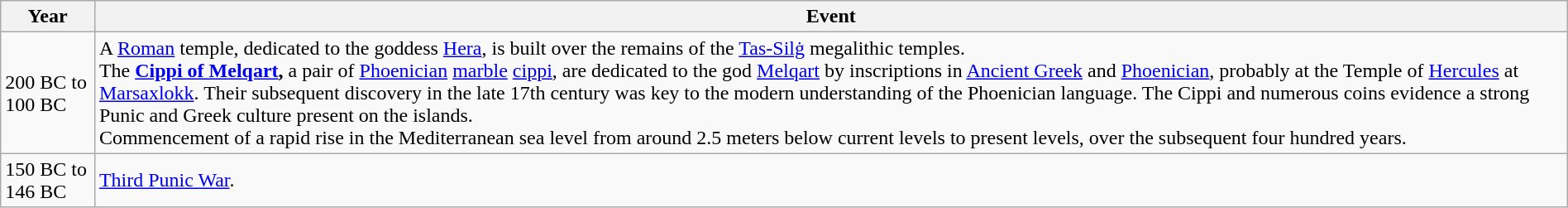<table class="wikitable" width="100%">
<tr>
<th style="width:6%">Year</th>
<th>Event</th>
</tr>
<tr>
<td>200 BC to 100 BC</td>
<td>A <a href='#'>Roman</a> temple, dedicated to the goddess <a href='#'>Hera</a>, is built over the remains of the <a href='#'>Tas-Silġ</a> megalithic temples.<br>The <strong><a href='#'>Cippi of Melqart</a>,</strong> a pair of <a href='#'>Phoenician</a> <a href='#'>marble</a> <a href='#'>cippi</a>, are dedicated to the god <a href='#'>Melqart</a> by inscriptions in <a href='#'>Ancient Greek</a> and <a href='#'>Phoenician</a>, probably at the Temple of <a href='#'>Hercules</a> at <a href='#'>Marsaxlokk</a>. Their subsequent discovery in the late 17th century was key to the modern understanding of the Phoenician language. The Cippi and numerous coins evidence a strong Punic and Greek culture present on the islands.<br>Commencement of a rapid rise in the Mediterranean sea level from around 2.5 meters below current levels to present levels, over the subsequent four hundred years.</td>
</tr>
<tr>
<td>150 BC to 146 BC</td>
<td><a href='#'>Third Punic War</a>.</td>
</tr>
</table>
